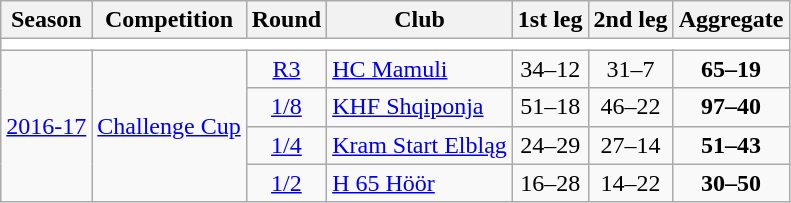<table class="wikitable">
<tr>
<th>Season</th>
<th>Competition</th>
<th>Round</th>
<th>Club</th>
<th>1st leg</th>
<th>2nd leg</th>
<th>Aggregate</th>
</tr>
<tr>
<td colspan="7" bgcolor=white></td>
</tr>
<tr>
<td rowspan="4"><a href='#'>2016-17</a></td>
<td rowspan="4"><a href='#'>Challenge Cup</a></td>
<td style="text-align:center;"><a href='#'>R3</a></td>
<td> <a href='#'>HC Mamuli</a></td>
<td style="text-align:center;">34–12</td>
<td style="text-align:center;">31–7</td>
<td style="text-align:center;"><strong>65–19</strong></td>
</tr>
<tr>
<td style="text-align:center;"><a href='#'>1/8</a></td>
<td> <a href='#'>KHF Shqiponja</a></td>
<td style="text-align:center;">51–18</td>
<td style="text-align:center;">46–22</td>
<td style="text-align:center;"><strong>97–40</strong></td>
</tr>
<tr>
<td style="text-align:center;"><a href='#'>1/4</a></td>
<td> <a href='#'>Kram Start Elbląg</a></td>
<td style="text-align:center;">24–29</td>
<td style="text-align:center;">27–14</td>
<td style="text-align:center;"><strong>51–43</strong></td>
</tr>
<tr>
<td style="text-align:center;"><a href='#'>1/2</a></td>
<td> <a href='#'>H 65 Höör</a></td>
<td style="text-align:center;">16–28</td>
<td style="text-align:center;">14–22</td>
<td style="text-align:center;"><strong>30–50</strong></td>
</tr>
</table>
